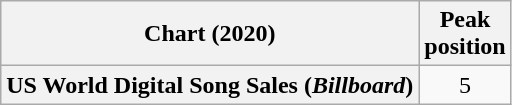<table class="wikitable plainrowheaders" style="text-align:center">
<tr>
<th scope="col">Chart (2020)</th>
<th scope="col">Peak<br>position</th>
</tr>
<tr>
<th scope="row">US World Digital Song Sales (<em>Billboard</em>)</th>
<td>5</td>
</tr>
</table>
